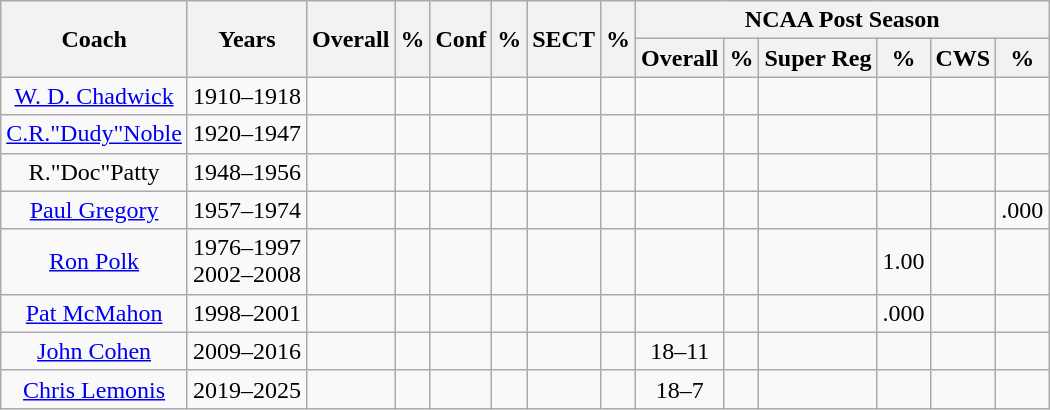<table class="wikitable sortable" style="text-align:center">
<tr>
<th rowspan="2">Coach</th>
<th rowspan="2">Years</th>
<th rowspan="2">Overall</th>
<th rowspan="2">%</th>
<th rowspan="2">Conf</th>
<th rowspan="2">%</th>
<th rowspan="2">SECT</th>
<th rowspan="2">%</th>
<th colspan="6">NCAA Post Season</th>
</tr>
<tr>
<th>Overall</th>
<th>%</th>
<th>Super Reg</th>
<th>%</th>
<th>CWS</th>
<th>%</th>
</tr>
<tr>
<td><a href='#'>W. D. Chadwick</a></td>
<td>1910–1918</td>
<td></td>
<td></td>
<td></td>
<td></td>
<td></td>
<td></td>
<td></td>
<td></td>
<td></td>
<td></td>
<td></td>
<td></td>
</tr>
<tr>
<td><a href='#'>C.R."Dudy"Noble</a></td>
<td>1920–1947</td>
<td></td>
<td></td>
<td></td>
<td></td>
<td></td>
<td></td>
<td></td>
<td></td>
<td></td>
<td></td>
<td></td>
<td></td>
</tr>
<tr>
<td>R."Doc"Patty</td>
<td>1948–1956</td>
<td></td>
<td></td>
<td></td>
<td></td>
<td></td>
<td></td>
<td></td>
<td></td>
<td></td>
<td></td>
<td></td>
<td></td>
</tr>
<tr>
<td><a href='#'>Paul Gregory</a></td>
<td>1957–1974</td>
<td></td>
<td></td>
<td></td>
<td></td>
<td></td>
<td></td>
<td></td>
<td></td>
<td></td>
<td></td>
<td></td>
<td>.000</td>
</tr>
<tr>
<td><a href='#'>Ron Polk</a></td>
<td>1976–1997<br>2002–2008</td>
<td></td>
<td></td>
<td></td>
<td></td>
<td></td>
<td></td>
<td></td>
<td></td>
<td></td>
<td>1.00</td>
<td></td>
<td></td>
</tr>
<tr>
<td><a href='#'>Pat McMahon</a></td>
<td>1998–2001</td>
<td></td>
<td></td>
<td></td>
<td></td>
<td></td>
<td></td>
<td></td>
<td></td>
<td></td>
<td>.000</td>
<td></td>
<td></td>
</tr>
<tr>
<td><a href='#'>John Cohen</a></td>
<td>2009–2016</td>
<td></td>
<td></td>
<td></td>
<td></td>
<td></td>
<td></td>
<td>18–11</td>
<td></td>
<td></td>
<td></td>
<td></td>
<td></td>
</tr>
<tr>
<td><a href='#'>Chris Lemonis</a></td>
<td>2019–2025</td>
<td></td>
<td></td>
<td></td>
<td></td>
<td></td>
<td></td>
<td>18–7</td>
<td></td>
<td></td>
<td></td>
<td></td>
<td></td>
</tr>
</table>
